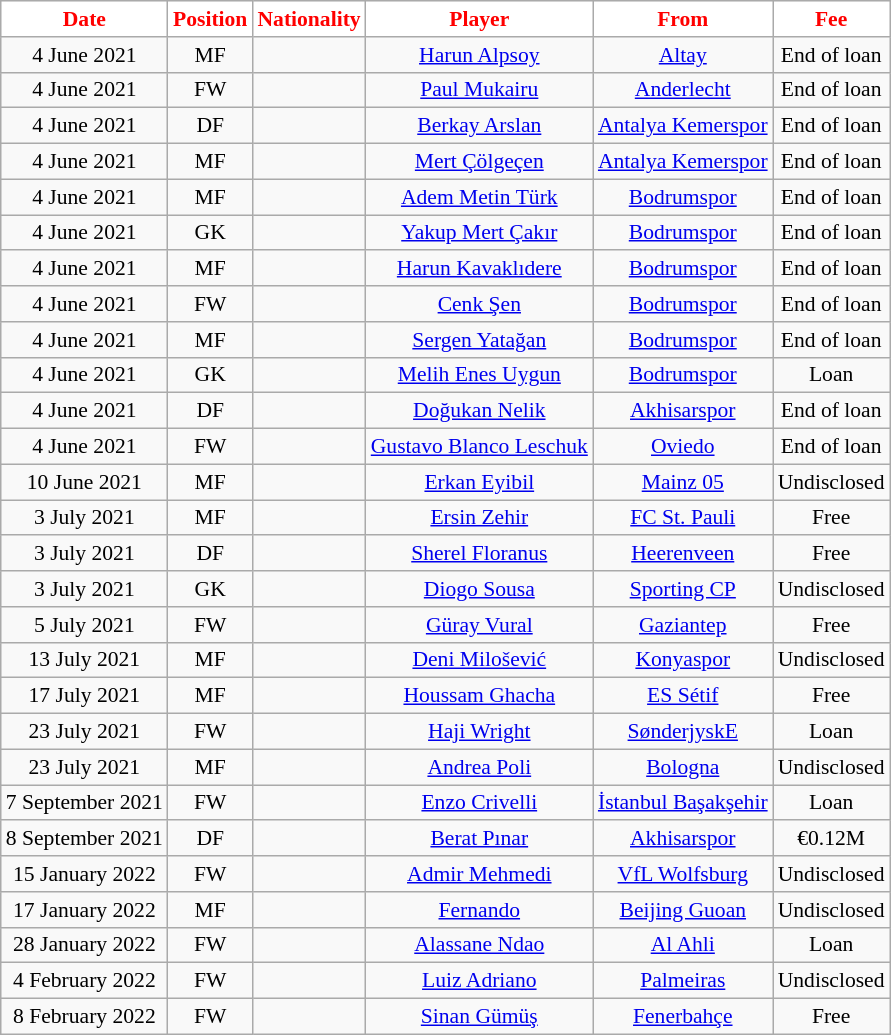<table class="wikitable"  style="text-align:center; font-size:90%; ">
<tr>
<th style= background:#FFFFFF;color:#FF0000; width:200px;">Date</th>
<th style= background:#FFFFFF;color:#FF0000; width:50px;">Position</th>
<th style= background:#FFFFFF;color:#FF0000; width:50px;">Nationality</th>
<th style= background:#FFFFFF;color:#FF0000; width:200px;">Player</th>
<th style= background:#FFFFFF;color:#FF0000; width:200px;">From</th>
<th style= background:#FFFFFF;color:#FF0000; width:200px;">Fee</th>
</tr>
<tr>
<td>4 June 2021</td>
<td>MF</td>
<td></td>
<td><a href='#'>Harun Alpsoy</a></td>
<td> <a href='#'>Altay</a></td>
<td>End of loan</td>
</tr>
<tr>
<td>4 June 2021</td>
<td>FW</td>
<td></td>
<td><a href='#'>Paul Mukairu</a></td>
<td> <a href='#'>Anderlecht</a></td>
<td>End of loan</td>
</tr>
<tr>
<td>4 June 2021</td>
<td>DF</td>
<td></td>
<td><a href='#'>Berkay Arslan</a></td>
<td> <a href='#'>Antalya Kemerspor</a></td>
<td>End of loan</td>
</tr>
<tr>
<td>4 June 2021</td>
<td>MF</td>
<td></td>
<td><a href='#'>Mert Çölgeçen</a></td>
<td> <a href='#'>Antalya Kemerspor</a></td>
<td>End of loan</td>
</tr>
<tr>
<td>4 June 2021</td>
<td>MF</td>
<td></td>
<td><a href='#'>Adem Metin Türk</a></td>
<td> <a href='#'>Bodrumspor</a></td>
<td>End of loan</td>
</tr>
<tr>
<td>4 June 2021</td>
<td>GK</td>
<td></td>
<td><a href='#'>Yakup Mert Çakır</a></td>
<td> <a href='#'>Bodrumspor</a></td>
<td>End of loan</td>
</tr>
<tr>
<td>4 June 2021</td>
<td>MF</td>
<td></td>
<td><a href='#'>Harun Kavaklıdere</a></td>
<td> <a href='#'>Bodrumspor</a></td>
<td>End of loan</td>
</tr>
<tr>
<td>4 June 2021</td>
<td>FW</td>
<td></td>
<td><a href='#'>Cenk Şen</a></td>
<td> <a href='#'>Bodrumspor</a></td>
<td>End of loan</td>
</tr>
<tr>
<td>4 June 2021</td>
<td>MF</td>
<td></td>
<td><a href='#'>Sergen Yatağan</a></td>
<td> <a href='#'>Bodrumspor</a></td>
<td>End of loan</td>
</tr>
<tr>
<td>4 June 2021</td>
<td>GK</td>
<td></td>
<td><a href='#'>Melih Enes Uygun</a></td>
<td> <a href='#'>Bodrumspor</a></td>
<td>Loan</td>
</tr>
<tr>
<td>4 June 2021</td>
<td>DF</td>
<td></td>
<td><a href='#'>Doğukan Nelik</a></td>
<td> <a href='#'>Akhisarspor</a></td>
<td>End of loan</td>
</tr>
<tr>
<td>4 June 2021</td>
<td>FW</td>
<td></td>
<td><a href='#'>Gustavo Blanco Leschuk</a></td>
<td> <a href='#'>Oviedo</a></td>
<td>End of loan</td>
</tr>
<tr>
<td>10 June 2021</td>
<td>MF</td>
<td></td>
<td><a href='#'>Erkan Eyibil</a></td>
<td> <a href='#'>Mainz 05</a></td>
<td>Undisclosed</td>
</tr>
<tr>
<td>3 July 2021</td>
<td>MF</td>
<td></td>
<td><a href='#'>Ersin Zehir</a></td>
<td> <a href='#'>FC St. Pauli</a></td>
<td>Free</td>
</tr>
<tr>
<td>3 July 2021</td>
<td>DF</td>
<td></td>
<td><a href='#'>Sherel Floranus</a></td>
<td> <a href='#'>Heerenveen</a></td>
<td>Free</td>
</tr>
<tr>
<td>3 July 2021</td>
<td>GK</td>
<td></td>
<td><a href='#'>Diogo Sousa</a></td>
<td> <a href='#'>Sporting CP</a></td>
<td>Undisclosed</td>
</tr>
<tr>
<td>5 July 2021</td>
<td>FW</td>
<td></td>
<td><a href='#'>Güray Vural</a></td>
<td> <a href='#'>Gaziantep</a></td>
<td>Free</td>
</tr>
<tr>
<td>13 July 2021</td>
<td>MF</td>
<td></td>
<td><a href='#'>Deni Milošević</a></td>
<td> <a href='#'>Konyaspor</a></td>
<td>Undisclosed</td>
</tr>
<tr>
<td>17 July 2021</td>
<td>MF</td>
<td></td>
<td><a href='#'>Houssam Ghacha</a></td>
<td> <a href='#'>ES Sétif</a></td>
<td>Free</td>
</tr>
<tr>
<td>23 July 2021</td>
<td>FW</td>
<td></td>
<td><a href='#'>Haji Wright</a></td>
<td> <a href='#'>SønderjyskE</a></td>
<td>Loan</td>
</tr>
<tr>
<td>23 July 2021</td>
<td>MF</td>
<td></td>
<td><a href='#'>Andrea Poli</a></td>
<td> <a href='#'>Bologna</a></td>
<td>Undisclosed</td>
</tr>
<tr>
<td>7 September 2021</td>
<td>FW</td>
<td></td>
<td><a href='#'>Enzo Crivelli</a></td>
<td> <a href='#'>İstanbul Başakşehir</a></td>
<td>Loan</td>
</tr>
<tr>
<td>8 September 2021</td>
<td>DF</td>
<td></td>
<td><a href='#'>Berat Pınar</a></td>
<td> <a href='#'>Akhisarspor</a></td>
<td>€0.12M</td>
</tr>
<tr>
<td>15 January 2022</td>
<td>FW</td>
<td></td>
<td><a href='#'>Admir Mehmedi</a></td>
<td> <a href='#'>VfL Wolfsburg</a></td>
<td>Undisclosed</td>
</tr>
<tr>
<td>17 January 2022</td>
<td>MF</td>
<td></td>
<td><a href='#'>Fernando</a></td>
<td> <a href='#'>Beijing Guoan</a></td>
<td>Undisclosed</td>
</tr>
<tr>
<td>28 January 2022</td>
<td>FW</td>
<td></td>
<td><a href='#'>Alassane Ndao</a></td>
<td> <a href='#'>Al Ahli</a></td>
<td>Loan</td>
</tr>
<tr>
<td>4 February 2022</td>
<td>FW</td>
<td></td>
<td><a href='#'>Luiz Adriano</a></td>
<td> <a href='#'>Palmeiras</a></td>
<td>Undisclosed</td>
</tr>
<tr>
<td>8 February 2022</td>
<td>FW</td>
<td></td>
<td><a href='#'>Sinan Gümüş</a></td>
<td> <a href='#'>Fenerbahçe</a></td>
<td>Free</td>
</tr>
</table>
